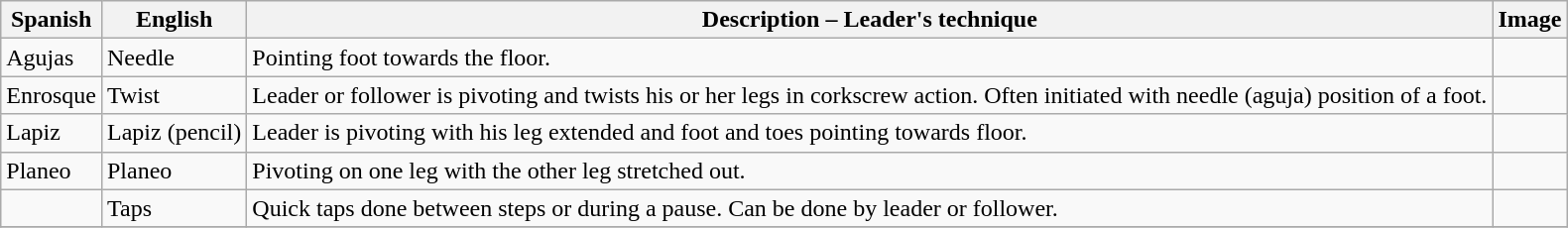<table class="wikitable sortable">
<tr>
<th>Spanish</th>
<th>English</th>
<th>Description – Leader's technique</th>
<th class="unsortable">Image</th>
</tr>
<tr>
<td>Agujas</td>
<td>Needle</td>
<td>Pointing foot towards the floor.</td>
<td></td>
</tr>
<tr>
<td>Enrosque</td>
<td>Twist</td>
<td>Leader or follower is pivoting and twists his or her legs in corkscrew action. Often initiated with needle (aguja) position of a foot.</td>
<td></td>
</tr>
<tr>
<td>Lapiz</td>
<td>Lapiz (pencil)</td>
<td>Leader is pivoting with his leg extended and foot and toes pointing towards floor.</td>
<td></td>
</tr>
<tr>
<td>Planeo</td>
<td>Planeo</td>
<td>Pivoting on one leg with the other leg stretched out.</td>
<td></td>
</tr>
<tr>
<td></td>
<td>Taps</td>
<td>Quick taps done between steps or during a pause. Can be done by leader or follower.</td>
<td></td>
</tr>
<tr>
</tr>
</table>
